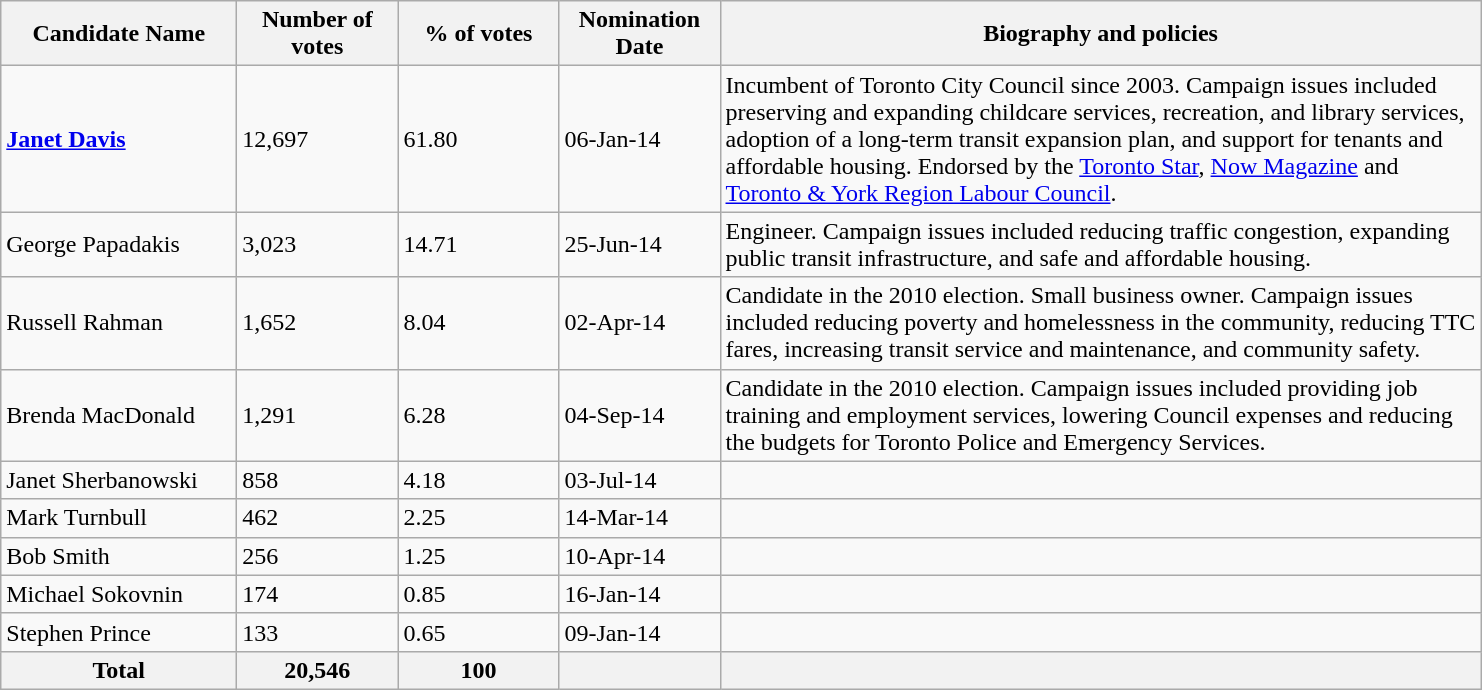<table class="wikitable">
<tr>
<th scope="col" style="width: 150px;">Candidate Name</th>
<th scope="col" style="width: 100px;">Number of votes</th>
<th scope="col" style="width: 100px;">% of votes</th>
<th scope="col" style="width: 100px;">Nomination Date</th>
<th scope="col" style="width: 500px;">Biography and policies</th>
</tr>
<tr>
<td><strong><a href='#'>Janet Davis</a></strong></td>
<td>12,697</td>
<td>61.80</td>
<td>06-Jan-14</td>
<td>Incumbent of Toronto City Council since 2003. Campaign issues included preserving and expanding childcare services, recreation, and library services, adoption of a long-term transit expansion plan, and support for tenants and affordable housing. Endorsed by the <a href='#'>Toronto Star</a>, <a href='#'>Now Magazine</a> and <a href='#'>Toronto & York Region Labour Council</a>.</td>
</tr>
<tr>
<td>George Papadakis</td>
<td>3,023</td>
<td>14.71</td>
<td>25-Jun-14</td>
<td>Engineer. Campaign issues included reducing traffic congestion, expanding public transit infrastructure, and safe and affordable housing.</td>
</tr>
<tr>
<td>Russell Rahman</td>
<td>1,652</td>
<td>8.04</td>
<td>02-Apr-14</td>
<td>Candidate in the 2010 election. Small business owner. Campaign issues included reducing poverty and homelessness in the community, reducing TTC fares, increasing transit service and maintenance, and community safety.</td>
</tr>
<tr>
<td>Brenda MacDonald</td>
<td>1,291</td>
<td>6.28</td>
<td>04-Sep-14</td>
<td>Candidate in the 2010 election. Campaign issues included providing job training and employment services, lowering Council expenses and reducing the budgets for Toronto Police and Emergency Services.</td>
</tr>
<tr>
<td>Janet Sherbanowski</td>
<td>858</td>
<td>4.18</td>
<td>03-Jul-14</td>
<td></td>
</tr>
<tr>
<td>Mark Turnbull</td>
<td>462</td>
<td>2.25</td>
<td>14-Mar-14</td>
<td></td>
</tr>
<tr>
<td>Bob Smith</td>
<td>256</td>
<td>1.25</td>
<td>10-Apr-14</td>
<td></td>
</tr>
<tr>
<td>Michael Sokovnin</td>
<td>174</td>
<td>0.85</td>
<td>16-Jan-14</td>
<td></td>
</tr>
<tr>
<td>Stephen Prince</td>
<td>133</td>
<td>0.65</td>
<td>09-Jan-14</td>
<td></td>
</tr>
<tr>
<th>Total</th>
<th>20,546</th>
<th>100</th>
<th></th>
<th></th>
</tr>
</table>
